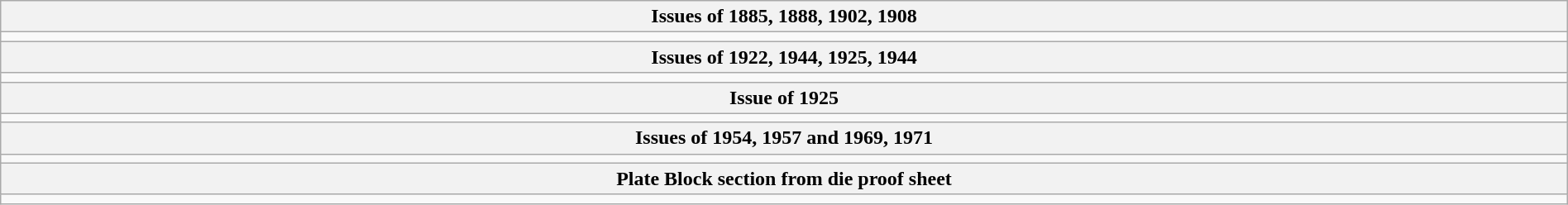<table class="wikitable" style="width: 100%; text-align: center;">
<tr>
<th>Issues of 1885, 1888, 1902, 1908</th>
</tr>
<tr>
<td></td>
</tr>
<tr>
<th>Issues of 1922, 1944, 1925, 1944</th>
</tr>
<tr>
<td></td>
</tr>
<tr>
<th>Issue of 1925</th>
</tr>
<tr>
<td></td>
</tr>
<tr>
<th>Issues of 1954, 1957 and 1969, 1971</th>
</tr>
<tr>
<td></td>
</tr>
<tr>
<th>Plate Block section from die proof sheet</th>
</tr>
<tr>
<td></td>
</tr>
</table>
